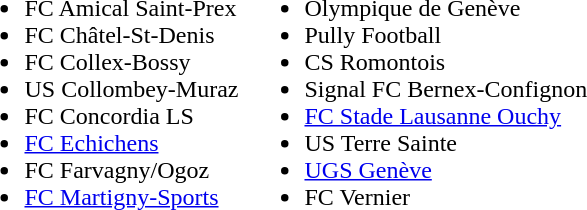<table>
<tr>
<td><br><ul><li>FC Amical Saint-Prex</li><li>FC Châtel-St-Denis</li><li>FC Collex-Bossy</li><li>US Collombey-Muraz</li><li>FC Concordia LS</li><li><a href='#'>FC Echichens</a></li><li>FC Farvagny/Ogoz</li><li><a href='#'>FC Martigny-Sports</a></li></ul></td>
<td><br><ul><li>Olympique de Genève</li><li>Pully Football</li><li>CS Romontois</li><li>Signal FC Bernex-Confignon</li><li><a href='#'>FC Stade Lausanne Ouchy</a></li><li>US Terre Sainte</li><li><a href='#'>UGS Genève</a></li><li>FC Vernier</li></ul></td>
</tr>
</table>
